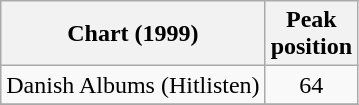<table class="wikitable sortable">
<tr>
<th>Chart (1999)</th>
<th>Peak<br>position</th>
</tr>
<tr>
<td>Danish Albums (Hitlisten)</td>
<td align="center">64</td>
</tr>
<tr>
</tr>
</table>
